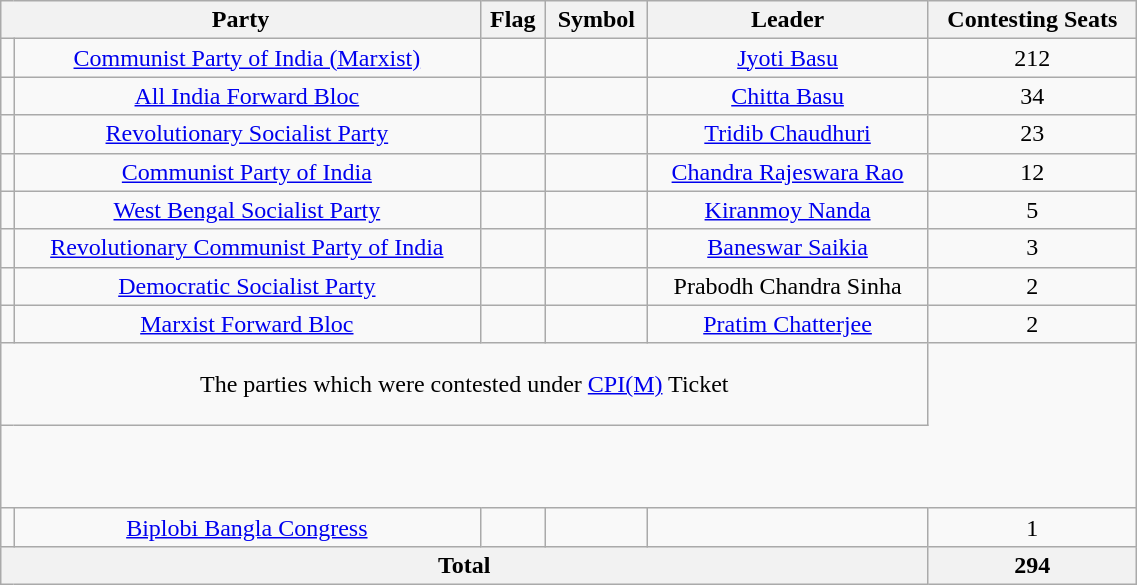<table class="wikitable" width="60%" style="text-align:center">
<tr>
<th colspan="2">Party</th>
<th>Flag</th>
<th>Symbol</th>
<th>Leader</th>
<th>Contesting Seats</th>
</tr>
<tr>
<td></td>
<td><a href='#'>Communist Party of India (Marxist)</a></td>
<td></td>
<td></td>
<td><a href='#'>Jyoti Basu</a></td>
<td>212</td>
</tr>
<tr>
<td></td>
<td><a href='#'>All India Forward Bloc</a></td>
<td></td>
<td></td>
<td><a href='#'>Chitta Basu</a></td>
<td>34</td>
</tr>
<tr>
<td></td>
<td><a href='#'>Revolutionary Socialist Party</a></td>
<td></td>
<td></td>
<td><a href='#'>Tridib Chaudhuri</a></td>
<td>23</td>
</tr>
<tr>
<td></td>
<td><a href='#'>Communist Party of India</a></td>
<td></td>
<td></td>
<td><a href='#'>Chandra Rajeswara Rao</a></td>
<td>12</td>
</tr>
<tr>
<td></td>
<td><a href='#'>West Bengal Socialist Party</a></td>
<td></td>
<td></td>
<td><a href='#'>Kiranmoy Nanda</a></td>
<td>5</td>
</tr>
<tr>
<td></td>
<td><a href='#'>Revolutionary Communist Party of India</a></td>
<td></td>
<td></td>
<td><a href='#'>Baneswar Saikia</a></td>
<td>3</td>
</tr>
<tr>
<td></td>
<td><a href='#'>Democratic Socialist Party</a></td>
<td></td>
<td></td>
<td>Prabodh Chandra Sinha</td>
<td>2</td>
</tr>
<tr>
<td></td>
<td><a href='#'>Marxist Forward Bloc</a></td>
<td></td>
<td></td>
<td><a href='#'>Pratim Chatterjee</a></td>
<td>2</td>
</tr>
<tr style="height: 55px;">
<td colspan = "5" align = "center">The parties which were contested under <a href='#'>CPI(M)</a> Ticket</td>
</tr>
<tr style="height: 55px;">
</tr>
<tr>
<td></td>
<td><a href='#'>Biplobi Bangla Congress</a></td>
<td></td>
<td></td>
<td></td>
<td>1</td>
</tr>
<tr>
<th colspan=5>Total</th>
<th>294</th>
</tr>
</table>
